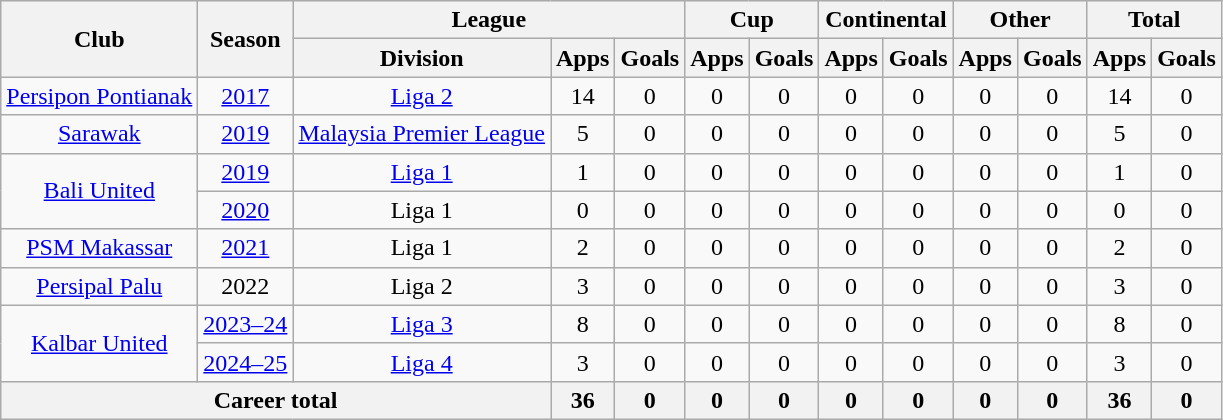<table class="wikitable" style="text-align:center">
<tr>
<th rowspan="2">Club</th>
<th rowspan="2">Season</th>
<th colspan="3">League</th>
<th colspan="2">Cup</th>
<th colspan="2">Continental</th>
<th colspan="2">Other</th>
<th colspan="2">Total</th>
</tr>
<tr>
<th>Division</th>
<th>Apps</th>
<th>Goals</th>
<th>Apps</th>
<th>Goals</th>
<th>Apps</th>
<th>Goals</th>
<th>Apps</th>
<th>Goals</th>
<th>Apps</th>
<th>Goals</th>
</tr>
<tr>
<td rowspan="1"><a href='#'>Persipon Pontianak</a></td>
<td><a href='#'>2017</a></td>
<td><a href='#'>Liga 2</a></td>
<td>14</td>
<td>0</td>
<td>0</td>
<td>0</td>
<td>0</td>
<td>0</td>
<td>0</td>
<td>0</td>
<td>14</td>
<td>0</td>
</tr>
<tr>
<td rowspan="1"><a href='#'>Sarawak</a></td>
<td><a href='#'>2019</a></td>
<td><a href='#'>Malaysia Premier League</a></td>
<td>5</td>
<td>0</td>
<td>0</td>
<td>0</td>
<td>0</td>
<td>0</td>
<td>0</td>
<td>0</td>
<td>5</td>
<td>0</td>
</tr>
<tr>
<td rowspan="2"><a href='#'>Bali United</a></td>
<td><a href='#'>2019</a></td>
<td rowspan="1"><a href='#'>Liga 1</a></td>
<td>1</td>
<td>0</td>
<td>0</td>
<td>0</td>
<td>0</td>
<td>0</td>
<td>0</td>
<td>0</td>
<td>1</td>
<td>0</td>
</tr>
<tr>
<td><a href='#'>2020</a></td>
<td rowspan="1">Liga 1</td>
<td>0</td>
<td>0</td>
<td>0</td>
<td>0</td>
<td>0</td>
<td>0</td>
<td>0</td>
<td>0</td>
<td>0</td>
<td>0</td>
</tr>
<tr>
<td rowspan="1"><a href='#'>PSM Makassar</a></td>
<td><a href='#'>2021</a></td>
<td rowspan="1">Liga 1</td>
<td>2</td>
<td>0</td>
<td>0</td>
<td>0</td>
<td>0</td>
<td>0</td>
<td>0</td>
<td>0</td>
<td>2</td>
<td>0</td>
</tr>
<tr>
<td rowspan="1"><a href='#'>Persipal Palu</a></td>
<td>2022</td>
<td rowspan="1">Liga 2</td>
<td>3</td>
<td>0</td>
<td>0</td>
<td>0</td>
<td>0</td>
<td>0</td>
<td>0</td>
<td>0</td>
<td>3</td>
<td>0</td>
</tr>
<tr>
<td rowspan="2"><a href='#'>Kalbar United</a></td>
<td><a href='#'>2023–24</a></td>
<td rowspan="1"><a href='#'>Liga 3</a></td>
<td>8</td>
<td>0</td>
<td>0</td>
<td>0</td>
<td>0</td>
<td>0</td>
<td>0</td>
<td>0</td>
<td>8</td>
<td>0</td>
</tr>
<tr>
<td><a href='#'>2024–25</a></td>
<td rowspan="1"><a href='#'>Liga 4</a></td>
<td>3</td>
<td>0</td>
<td>0</td>
<td>0</td>
<td>0</td>
<td>0</td>
<td>0</td>
<td>0</td>
<td>3</td>
<td>0</td>
</tr>
<tr>
<th colspan="3">Career total</th>
<th>36</th>
<th>0</th>
<th>0</th>
<th>0</th>
<th>0</th>
<th>0</th>
<th>0</th>
<th>0</th>
<th>36</th>
<th>0</th>
</tr>
</table>
